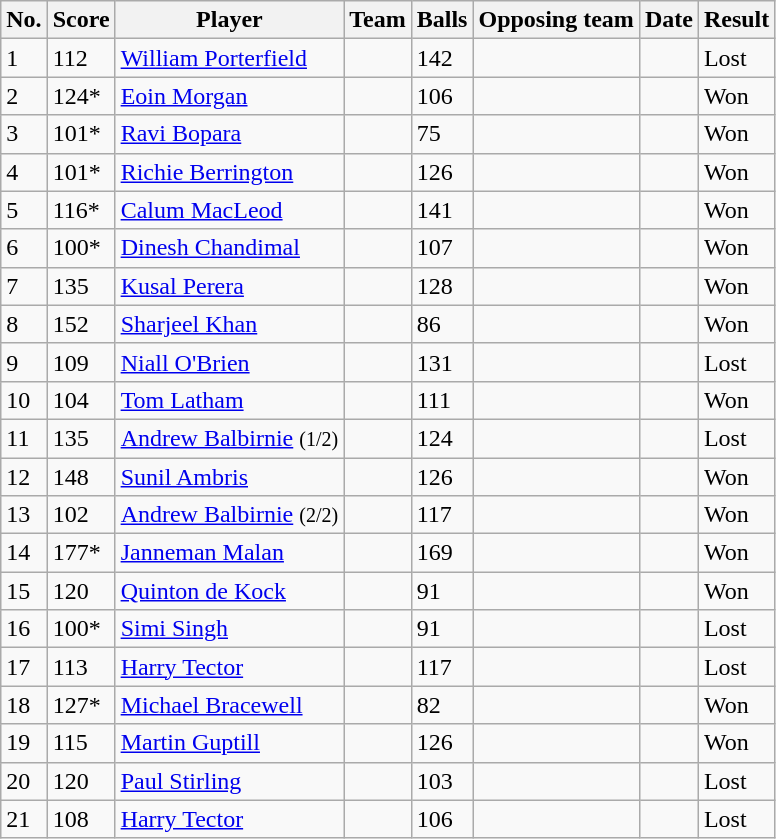<table class="wikitable sortable" style="font-size:100%">
<tr>
<th>No.</th>
<th>Score</th>
<th>Player</th>
<th>Team</th>
<th>Balls</th>
<th>Opposing team</th>
<th>Date</th>
<th>Result</th>
</tr>
<tr>
<td>1</td>
<td>112</td>
<td><a href='#'>William Porterfield</a></td>
<td></td>
<td> 142</td>
<td></td>
<td></td>
<td>Lost</td>
</tr>
<tr>
<td>2</td>
<td>124*</td>
<td><a href='#'>Eoin Morgan</a></td>
<td></td>
<td> 106</td>
<td></td>
<td></td>
<td>Won</td>
</tr>
<tr>
<td>3</td>
<td>101*</td>
<td><a href='#'>Ravi Bopara</a></td>
<td></td>
<td> 75</td>
<td></td>
<td></td>
<td>Won</td>
</tr>
<tr>
<td>4</td>
<td>101*</td>
<td><a href='#'>Richie Berrington</a></td>
<td></td>
<td> 126</td>
<td></td>
<td></td>
<td>Won</td>
</tr>
<tr>
<td>5</td>
<td>116*</td>
<td><a href='#'>Calum MacLeod</a></td>
<td></td>
<td> 141</td>
<td></td>
<td></td>
<td>Won</td>
</tr>
<tr>
<td>6</td>
<td>100*</td>
<td><a href='#'>Dinesh Chandimal</a></td>
<td></td>
<td> 107</td>
<td></td>
<td></td>
<td>Won</td>
</tr>
<tr>
<td>7</td>
<td>135</td>
<td><a href='#'>Kusal Perera</a></td>
<td></td>
<td> 128</td>
<td></td>
<td></td>
<td>Won</td>
</tr>
<tr>
<td>8</td>
<td>152</td>
<td><a href='#'>Sharjeel Khan</a></td>
<td></td>
<td> 86</td>
<td></td>
<td></td>
<td>Won</td>
</tr>
<tr>
<td>9</td>
<td>109</td>
<td><a href='#'>Niall O'Brien</a></td>
<td></td>
<td> 131</td>
<td></td>
<td></td>
<td>Lost</td>
</tr>
<tr>
<td>10</td>
<td>104</td>
<td><a href='#'>Tom Latham</a></td>
<td></td>
<td> 111</td>
<td></td>
<td></td>
<td>Won</td>
</tr>
<tr>
<td>11</td>
<td>135</td>
<td><a href='#'>Andrew Balbirnie</a> <small>(1/2)</small></td>
<td></td>
<td> 124</td>
<td></td>
<td></td>
<td>Lost</td>
</tr>
<tr>
<td>12</td>
<td>148</td>
<td><a href='#'>Sunil Ambris</a></td>
<td></td>
<td> 126</td>
<td></td>
<td></td>
<td>Won</td>
</tr>
<tr>
<td>13</td>
<td>102</td>
<td><a href='#'>Andrew Balbirnie</a> <small>(2/2)</small></td>
<td></td>
<td> 117</td>
<td></td>
<td></td>
<td>Won</td>
</tr>
<tr>
<td>14</td>
<td>177*</td>
<td><a href='#'>Janneman Malan</a></td>
<td></td>
<td> 169</td>
<td></td>
<td></td>
<td>Won</td>
</tr>
<tr>
<td>15</td>
<td>120</td>
<td><a href='#'>Quinton de Kock</a></td>
<td></td>
<td> 91</td>
<td></td>
<td></td>
<td>Won</td>
</tr>
<tr>
<td>16</td>
<td>100*</td>
<td><a href='#'>Simi Singh</a></td>
<td></td>
<td> 91</td>
<td></td>
<td></td>
<td>Lost</td>
</tr>
<tr>
<td>17</td>
<td>113</td>
<td><a href='#'>Harry Tector</a></td>
<td></td>
<td> 117</td>
<td></td>
<td></td>
<td>Lost</td>
</tr>
<tr>
<td>18</td>
<td>127*</td>
<td><a href='#'>Michael Bracewell</a></td>
<td></td>
<td> 82</td>
<td></td>
<td></td>
<td>Won</td>
</tr>
<tr>
<td>19</td>
<td>115</td>
<td><a href='#'>Martin Guptill</a></td>
<td></td>
<td> 126</td>
<td></td>
<td></td>
<td>Won</td>
</tr>
<tr>
<td>20</td>
<td>120</td>
<td><a href='#'>Paul Stirling</a></td>
<td></td>
<td> 103</td>
<td></td>
<td></td>
<td>Lost</td>
</tr>
<tr>
<td>21</td>
<td>108</td>
<td><a href='#'>Harry Tector</a></td>
<td></td>
<td> 106</td>
<td></td>
<td></td>
<td>Lost</td>
</tr>
</table>
